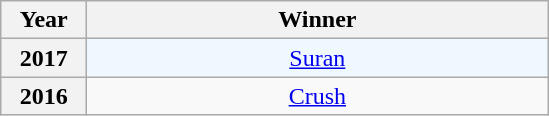<table class="wikitable plainrowheaders" style="text-align: center">
<tr>
<th scope="col" width="50">Year</th>
<th scope="col" width="300">Winner</th>
</tr>
<tr style="background:#F0F8FF">
<th scope="row" style="text-align:center;">2017</th>
<td><a href='#'>Suran</a></td>
</tr>
<tr>
<th scope="row" style="text-align:center;">2016</th>
<td><a href='#'>Crush</a></td>
</tr>
</table>
